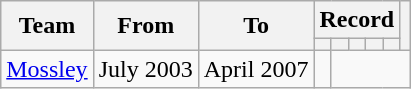<table class=wikitable style=text-align:center>
<tr>
<th rowspan=2>Team</th>
<th rowspan=2>From</th>
<th rowspan=2>To</th>
<th colspan=5>Record</th>
<th rowspan=2></th>
</tr>
<tr>
<th></th>
<th></th>
<th></th>
<th></th>
<th></th>
</tr>
<tr>
<td align=left><a href='#'>Mossley</a></td>
<td align=left>July 2003</td>
<td align=left>April 2007<br></td>
<td></td>
</tr>
</table>
